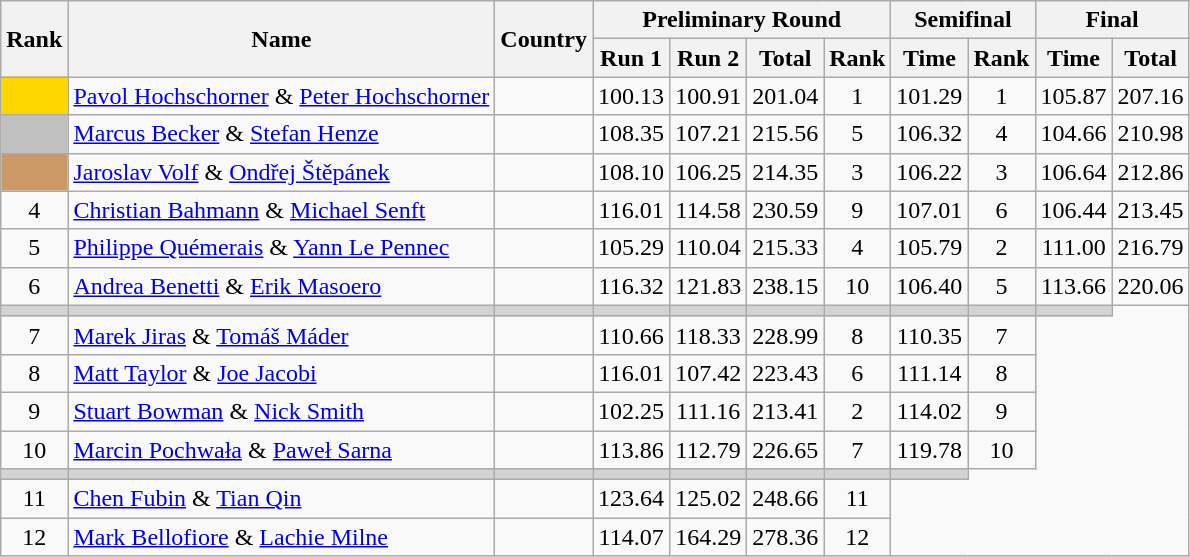<table class="wikitable sortable" style="text-align:center">
<tr>
<th rowspan=2>Rank</th>
<th rowspan=2>Name</th>
<th rowspan=2>Country</th>
<th colspan=4>Preliminary Round</th>
<th colspan=2>Semifinal</th>
<th colspan=2>Final</th>
</tr>
<tr>
<th>Run 1</th>
<th>Run 2</th>
<th>Total</th>
<th>Rank</th>
<th>Time</th>
<th>Rank</th>
<th>Time</th>
<th>Total</th>
</tr>
<tr>
<td bgcolor=gold></td>
<td align=left><a href='#'>Pavol Hochschorner</a> & <a href='#'>Peter Hochschorner</a></td>
<td></td>
<td>100.13</td>
<td>100.91</td>
<td>201.04</td>
<td>1</td>
<td>101.29</td>
<td>1</td>
<td>105.87</td>
<td>207.16</td>
</tr>
<tr>
<td bgcolor=silver></td>
<td align=left><a href='#'>Marcus Becker</a> & <a href='#'>Stefan Henze</a></td>
<td></td>
<td>108.35</td>
<td>107.21</td>
<td>215.56</td>
<td>5</td>
<td>106.32</td>
<td>4</td>
<td>104.66</td>
<td>210.98</td>
</tr>
<tr>
<td bgcolor=cc9966></td>
<td align=left><a href='#'>Jaroslav Volf</a> & <a href='#'>Ondřej Štěpánek</a></td>
<td></td>
<td>108.10</td>
<td>106.25</td>
<td>214.35</td>
<td>3</td>
<td>106.22</td>
<td>3</td>
<td>106.64</td>
<td>212.86</td>
</tr>
<tr>
<td>4</td>
<td align=left><a href='#'>Christian Bahmann</a> & <a href='#'>Michael Senft</a></td>
<td></td>
<td>116.01</td>
<td>114.58</td>
<td>230.59</td>
<td>9</td>
<td>107.01</td>
<td>6</td>
<td>106.44</td>
<td>213.45</td>
</tr>
<tr>
<td>5</td>
<td align=left><a href='#'>Philippe Quémerais</a> & <a href='#'>Yann Le Pennec</a></td>
<td></td>
<td>105.29</td>
<td>110.04</td>
<td>215.33</td>
<td>4</td>
<td>105.79</td>
<td>2</td>
<td>111.00</td>
<td>216.79</td>
</tr>
<tr>
<td>6</td>
<td align=left><a href='#'>Andrea Benetti</a> & <a href='#'>Erik Masoero</a></td>
<td></td>
<td>116.32</td>
<td>121.83</td>
<td>238.15</td>
<td>10</td>
<td>106.40</td>
<td>5</td>
<td>113.66</td>
<td>220.06</td>
</tr>
<tr bgcolor=lightgray>
<td></td>
<td></td>
<td></td>
<td></td>
<td></td>
<td></td>
<td></td>
<td></td>
<td></td>
<td></td>
</tr>
<tr>
<td>7</td>
<td align=left><a href='#'>Marek Jiras</a> & <a href='#'>Tomáš Máder</a></td>
<td></td>
<td>110.66</td>
<td>118.33</td>
<td>228.99</td>
<td>8</td>
<td>110.35</td>
<td>7</td>
</tr>
<tr>
<td>8</td>
<td align=left><a href='#'>Matt Taylor</a> & <a href='#'>Joe Jacobi</a></td>
<td></td>
<td>116.01</td>
<td>107.42</td>
<td>223.43</td>
<td>6</td>
<td>111.14</td>
<td>8</td>
</tr>
<tr>
<td>9</td>
<td align=left><a href='#'>Stuart Bowman</a> & <a href='#'>Nick Smith</a></td>
<td></td>
<td>102.25</td>
<td>111.16</td>
<td>213.41</td>
<td>2</td>
<td>114.02</td>
<td>9</td>
</tr>
<tr>
<td>10</td>
<td align=left><a href='#'>Marcin Pochwała</a> & <a href='#'>Paweł Sarna</a></td>
<td></td>
<td>113.86</td>
<td>112.79</td>
<td>226.65</td>
<td>7</td>
<td>119.78</td>
<td>10</td>
</tr>
<tr bgcolor=lightgray>
<td></td>
<td></td>
<td></td>
<td></td>
<td></td>
<td></td>
<td></td>
<td></td>
</tr>
<tr>
<td>11</td>
<td align=left><a href='#'>Chen Fubin</a> & <a href='#'>Tian Qin</a></td>
<td></td>
<td>123.64</td>
<td>125.02</td>
<td>248.66</td>
<td>11</td>
</tr>
<tr>
<td>12</td>
<td align=left><a href='#'>Mark Bellofiore</a> & <a href='#'>Lachie Milne</a></td>
<td></td>
<td>114.07</td>
<td>164.29</td>
<td>278.36</td>
<td>12</td>
</tr>
</table>
